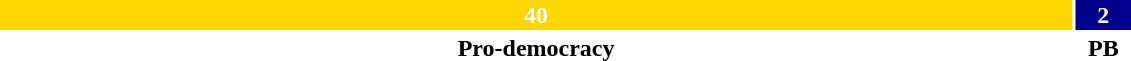<table style="width:60%; text-align:center;">
<tr style="color:white;">
<td style="background:gold; width:95%;"><strong>40</strong></td>
<td style="background:darkblue; width:5%;"><strong>2</strong></td>
</tr>
<tr>
<td><span><strong>Pro-democracy</strong></span></td>
<td><span><strong>PB</strong></span></td>
</tr>
</table>
